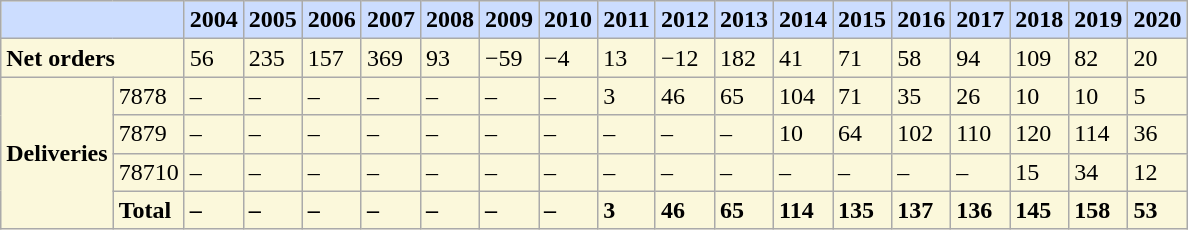<table class="wikitable" style="margin:1em 1em 1em 300; border:1px #aaa solid; background:#fbf8db;">
<tr style="font-weight:bold; background:#ccddff; padding:0.4em;">
<td colspan=2></td>
<td>2004</td>
<td>2005</td>
<td>2006</td>
<td>2007</td>
<td>2008</td>
<td>2009</td>
<td>2010</td>
<td>2011</td>
<td>2012</td>
<td>2013</td>
<td>2014</td>
<td>2015</td>
<td>2016</td>
<td>2017</td>
<td>2018</td>
<td>2019</td>
<td>2020</td>
</tr>
<tr>
<td colspan=2><strong>Net orders</strong></td>
<td>56</td>
<td>235</td>
<td>157</td>
<td>369</td>
<td>93</td>
<td>−59</td>
<td>−4</td>
<td>13</td>
<td>−12</td>
<td>182</td>
<td>41</td>
<td>71</td>
<td>58</td>
<td>94</td>
<td>109</td>
<td>82</td>
<td>20</td>
</tr>
<tr>
<td rowspan="4"><strong>Deliveries</strong></td>
<td>7878</td>
<td>–</td>
<td>–</td>
<td>–</td>
<td>–</td>
<td>–</td>
<td>–</td>
<td>–</td>
<td>3</td>
<td>46</td>
<td>65</td>
<td>104</td>
<td>71</td>
<td>35</td>
<td>26</td>
<td>10</td>
<td>10</td>
<td>5</td>
</tr>
<tr>
<td>7879</td>
<td>–</td>
<td>–</td>
<td>–</td>
<td>–</td>
<td>–</td>
<td>–</td>
<td>–</td>
<td>–</td>
<td>–</td>
<td>–</td>
<td>10</td>
<td>64</td>
<td>102</td>
<td>110</td>
<td>120</td>
<td>114</td>
<td>36</td>
</tr>
<tr>
<td>78710</td>
<td>–</td>
<td>–</td>
<td>–</td>
<td>–</td>
<td>–</td>
<td>–</td>
<td>–</td>
<td>–</td>
<td>–</td>
<td>–</td>
<td>–</td>
<td>–</td>
<td>–</td>
<td>–</td>
<td>15</td>
<td>34</td>
<td>12</td>
</tr>
<tr style="font-weight:bold;">
<td>Total</td>
<td>–</td>
<td>–</td>
<td>–</td>
<td>–</td>
<td>–</td>
<td>–</td>
<td>–</td>
<td>3</td>
<td>46</td>
<td>65</td>
<td>114</td>
<td>135</td>
<td>137</td>
<td>136</td>
<td>145</td>
<td>158</td>
<td>53</td>
</tr>
</table>
